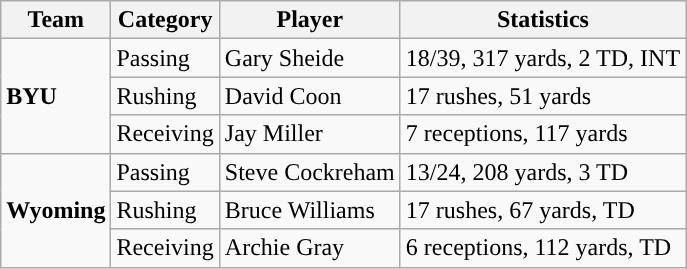<table class="wikitable" style="float: left;">
<tr>
<th>Team</th>
<th>Category</th>
<th>Player</th>
<th>Statistics</th>
</tr>
<tr>
<td rowspan=3><strong>BYU</strong></td>
<td>Passing</td>
<td>Gary Sheide</td>
<td>18/39, 317 yards, 2 TD, INT</td>
</tr>
<tr>
<td>Rushing</td>
<td>David Coon</td>
<td>17 rushes, 51 yards</td>
</tr>
<tr>
<td>Receiving</td>
<td>Jay Miller</td>
<td>7 receptions, 117 yards</td>
</tr>
<tr>
<td rowspan=3><strong>Wyoming</strong></td>
<td>Passing</td>
<td>Steve Cockreham</td>
<td>13/24, 208 yards, 3 TD</td>
</tr>
<tr>
<td>Rushing</td>
<td>Bruce Williams</td>
<td>17 rushes, 67 yards, TD</td>
</tr>
<tr>
<td>Receiving</td>
<td>Archie Gray</td>
<td>6 receptions, 112 yards, TD</td>
</tr>
</table>
